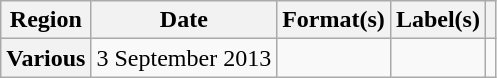<table class="wikitable plainrowheaders">
<tr>
<th scope="col">Region</th>
<th scope="col">Date</th>
<th scope="col">Format(s)</th>
<th scope="col">Label(s)</th>
<th scope="col"></th>
</tr>
<tr>
<th scope="row">Various</th>
<td>3 September 2013</td>
<td></td>
<td></td>
<td align="center"></td>
</tr>
</table>
